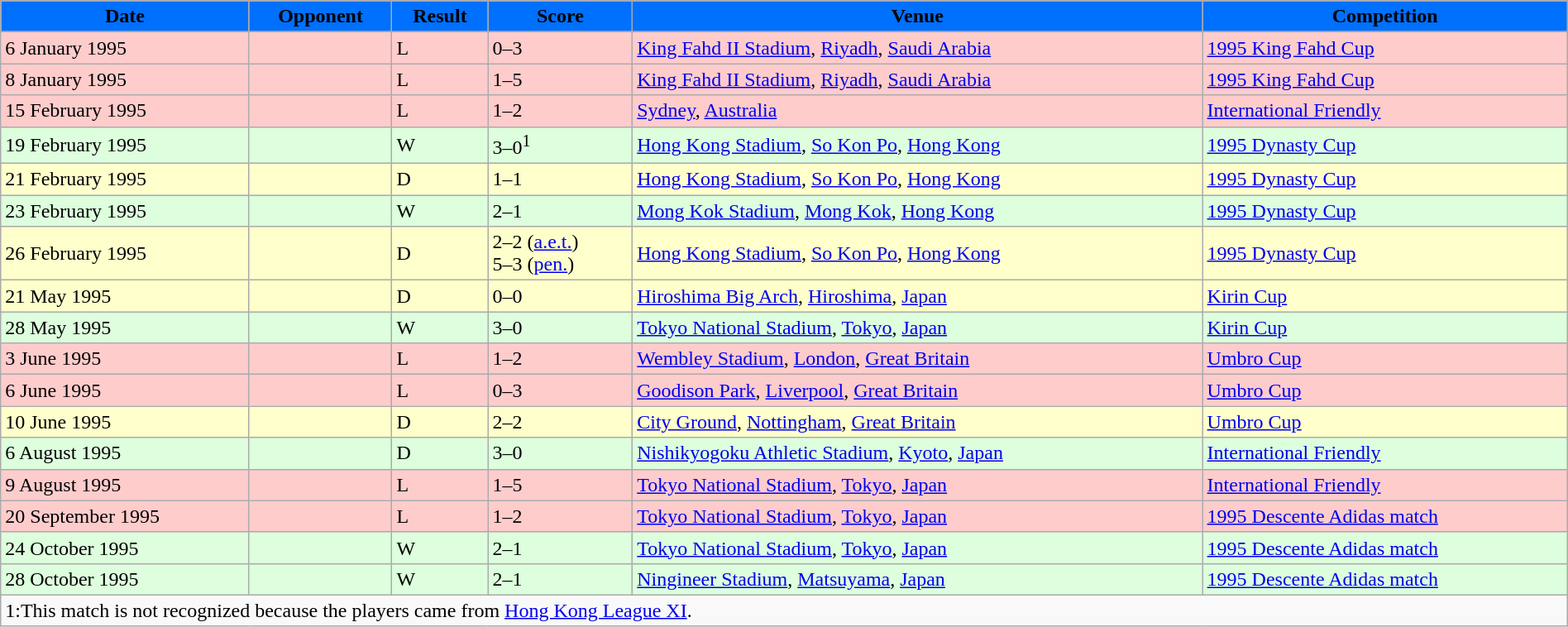<table width=100% class="wikitable">
<tr>
<th style="background:#0070FF;"><span>Date</span></th>
<th style="background:#0070FF;"><span>Opponent</span></th>
<th style="background:#0070FF;"><span>Result</span></th>
<th style="background:#0070FF;"><span>Score</span></th>
<th style="background:#0070FF;"><span>Venue</span></th>
<th style="background:#0070FF;"><span>Competition</span></th>
</tr>
<tr>
</tr>
<tr style="background:#fcc;">
<td>6 January 1995</td>
<td></td>
<td>L</td>
<td>0–3</td>
<td> <a href='#'>King Fahd II Stadium</a>, <a href='#'>Riyadh</a>, <a href='#'>Saudi Arabia</a></td>
<td><a href='#'>1995 King Fahd Cup</a></td>
</tr>
<tr style="background:#fcc;">
<td>8 January 1995</td>
<td></td>
<td>L</td>
<td>1–5</td>
<td> <a href='#'>King Fahd II Stadium</a>, <a href='#'>Riyadh</a>, <a href='#'>Saudi Arabia</a></td>
<td><a href='#'>1995 King Fahd Cup</a></td>
</tr>
<tr style="background:#fcc;">
<td>15 February 1995</td>
<td></td>
<td>L</td>
<td>1–2</td>
<td> <a href='#'>Sydney</a>, <a href='#'>Australia</a></td>
<td><a href='#'>International Friendly</a></td>
</tr>
<tr style="background:#dfd;">
<td>19 February 1995</td>
<td></td>
<td>W</td>
<td>3–0<sup>1</sup></td>
<td> <a href='#'>Hong Kong Stadium</a>, <a href='#'>So Kon Po</a>, <a href='#'>Hong Kong</a></td>
<td><a href='#'>1995 Dynasty Cup</a></td>
</tr>
<tr style="background:#ffc;">
<td>21 February 1995</td>
<td></td>
<td>D</td>
<td>1–1</td>
<td> <a href='#'>Hong Kong Stadium</a>, <a href='#'>So Kon Po</a>, <a href='#'>Hong Kong</a></td>
<td><a href='#'>1995 Dynasty Cup</a></td>
</tr>
<tr style="background:#dfd;">
<td>23 February 1995</td>
<td></td>
<td>W</td>
<td>2–1</td>
<td> <a href='#'>Mong Kok Stadium</a>, <a href='#'>Mong Kok</a>, <a href='#'>Hong Kong</a></td>
<td><a href='#'>1995 Dynasty Cup</a></td>
</tr>
<tr style="background:#ffc;">
<td>26 February 1995</td>
<td></td>
<td>D</td>
<td>2–2 (<a href='#'>a.e.t.</a>)<br>5–3 (<a href='#'>pen.</a>)</td>
<td> <a href='#'>Hong Kong Stadium</a>, <a href='#'>So Kon Po</a>, <a href='#'>Hong Kong</a></td>
<td><a href='#'>1995 Dynasty Cup</a></td>
</tr>
<tr style="background:#ffc;">
<td>21 May 1995</td>
<td></td>
<td>D</td>
<td>0–0</td>
<td> <a href='#'>Hiroshima Big Arch</a>, <a href='#'>Hiroshima</a>, <a href='#'>Japan</a></td>
<td><a href='#'>Kirin Cup</a></td>
</tr>
<tr style="background:#dfd;">
<td>28 May 1995</td>
<td></td>
<td>W</td>
<td>3–0</td>
<td> <a href='#'>Tokyo National Stadium</a>, <a href='#'>Tokyo</a>, <a href='#'>Japan</a></td>
<td><a href='#'>Kirin Cup</a></td>
</tr>
<tr style="background:#fcc;">
<td>3 June 1995</td>
<td></td>
<td>L</td>
<td>1–2</td>
<td> <a href='#'>Wembley Stadium</a>, <a href='#'>London</a>, <a href='#'>Great Britain</a></td>
<td><a href='#'>Umbro Cup</a></td>
</tr>
<tr style="background:#fcc;">
<td>6 June 1995</td>
<td></td>
<td>L</td>
<td>0–3</td>
<td> <a href='#'>Goodison Park</a>, <a href='#'>Liverpool</a>, <a href='#'>Great Britain</a></td>
<td><a href='#'>Umbro Cup</a></td>
</tr>
<tr style="background:#ffc;">
<td>10 June 1995</td>
<td></td>
<td>D</td>
<td>2–2</td>
<td> <a href='#'>City Ground</a>, <a href='#'>Nottingham</a>, <a href='#'>Great Britain</a></td>
<td><a href='#'>Umbro Cup</a></td>
</tr>
<tr style="background:#dfd;">
<td>6 August 1995</td>
<td></td>
<td>D</td>
<td>3–0</td>
<td> <a href='#'>Nishikyogoku Athletic Stadium</a>, <a href='#'>Kyoto</a>, <a href='#'>Japan</a></td>
<td><a href='#'>International Friendly</a></td>
</tr>
<tr style="background:#fcc;">
<td>9 August 1995</td>
<td></td>
<td>L</td>
<td>1–5</td>
<td> <a href='#'>Tokyo National Stadium</a>, <a href='#'>Tokyo</a>, <a href='#'>Japan</a></td>
<td><a href='#'>International Friendly</a></td>
</tr>
<tr style="background:#fcc;">
<td>20 September 1995</td>
<td></td>
<td>L</td>
<td>1–2</td>
<td> <a href='#'>Tokyo National Stadium</a>, <a href='#'>Tokyo</a>, <a href='#'>Japan</a></td>
<td><a href='#'>1995 Descente Adidas match</a></td>
</tr>
<tr style="background:#dfd;">
<td>24 October 1995</td>
<td></td>
<td>W</td>
<td>2–1</td>
<td> <a href='#'>Tokyo National Stadium</a>, <a href='#'>Tokyo</a>, <a href='#'>Japan</a></td>
<td><a href='#'>1995 Descente Adidas match</a></td>
</tr>
<tr style="background:#dfd;">
<td>28 October 1995</td>
<td></td>
<td>W</td>
<td>2–1</td>
<td> <a href='#'>Ningineer Stadium</a>, <a href='#'>Matsuyama</a>, <a href='#'>Japan</a></td>
<td><a href='#'>1995 Descente Adidas match</a></td>
</tr>
<tr>
<td colspan=6 align=left>1:This match is not recognized because the players came from <a href='#'>Hong Kong League XI</a>.</td>
</tr>
</table>
